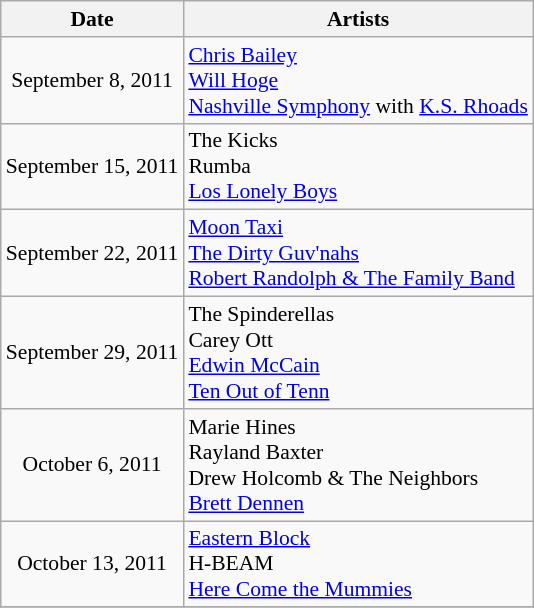<table class="wikitable" style="font-size: 90%">
<tr>
<th>Date</th>
<th>Artists</th>
</tr>
<tr>
<td align="center">September 8, 2011</td>
<td><a href='#'>Chris Bailey</a><br><a href='#'>Will Hoge</a><br><a href='#'>Nashville Symphony</a> with <a href='#'>K.S. Rhoads</a></td>
</tr>
<tr>
<td align="center">September 15, 2011</td>
<td>The Kicks<br>Rumba<br><a href='#'>Los Lonely Boys</a></td>
</tr>
<tr>
<td align="center">September 22, 2011</td>
<td><a href='#'>Moon Taxi</a><br><a href='#'>The Dirty Guv'nahs</a><br><a href='#'>Robert Randolph & The Family Band</a></td>
</tr>
<tr>
<td align="center">September 29, 2011</td>
<td>The Spinderellas<br>Carey Ott<br><a href='#'>Edwin McCain</a><br><a href='#'>Ten Out of Tenn</a></td>
</tr>
<tr>
<td align="center">October 6, 2011</td>
<td>Marie Hines<br>Rayland Baxter<br>Drew Holcomb & The Neighbors<br><a href='#'>Brett Dennen</a></td>
</tr>
<tr>
<td align="center">October 13, 2011</td>
<td><a href='#'>Eastern Block</a><br>H-BEAM<br><a href='#'>Here Come the Mummies</a></td>
</tr>
<tr>
</tr>
</table>
